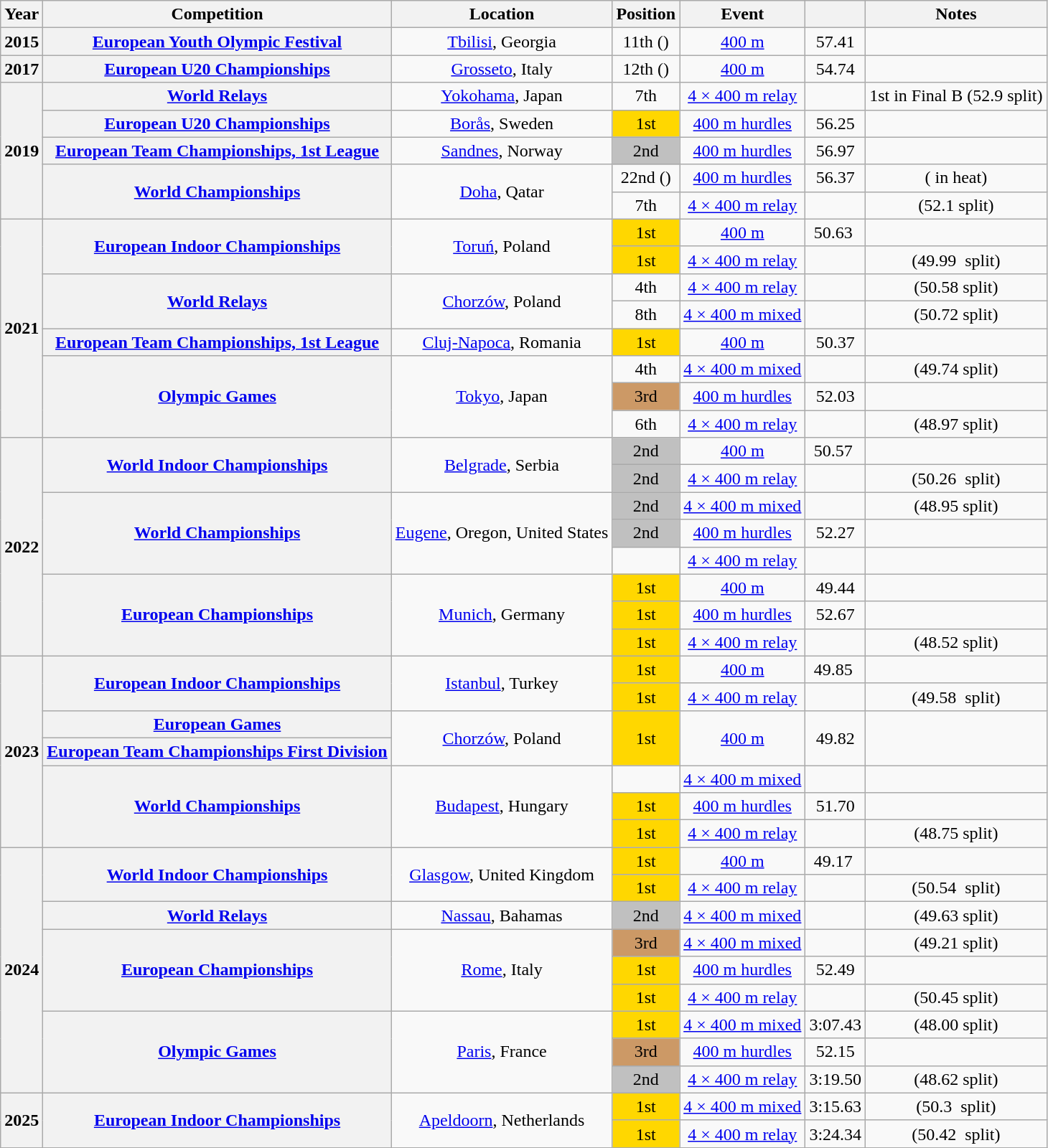<table class="wikitable sortable" style="text-align:center">
<tr>
<th scope="col">Year</th>
<th scope="col">Competition</th>
<th scope="col">Location</th>
<th scope="col">Position</th>
<th scope="col">Event</th>
<th scope="col"></th>
<th scope="col">Notes</th>
</tr>
<tr>
<th scope="row" style="text-align:center">2015</th>
<th scope="row" style="text-align:center"><a href='#'>European Youth Olympic Festival</a></th>
<td><a href='#'>Tbilisi</a>, Georgia</td>
<td>11th ()</td>
<td><a href='#'>400 m</a></td>
<td>57.41</td>
<td></td>
</tr>
<tr>
<th scope="row" style="text-align:center">2017</th>
<th scope="row" style="text-align:center"><a href='#'>European U20 Championships</a></th>
<td><a href='#'>Grosseto</a>, Italy</td>
<td>12th ()</td>
<td><a href='#'>400 m</a></td>
<td>54.74</td>
<td></td>
</tr>
<tr>
<th scope="rowgroup" rowspan=5 style="text-align:center">2019</th>
<th scope="row" style="text-align:center"><a href='#'>World Relays</a></th>
<td><a href='#'>Yokohama</a>, Japan</td>
<td>7th</td>
<td><a href='#'>4 × 400 m relay</a></td>
<td></td>
<td>1st in Final B (52.9 split)</td>
</tr>
<tr>
<th scope="row" style="text-align:center"><a href='#'>European U20 Championships</a></th>
<td><a href='#'>Borås</a>, Sweden</td>
<td bgcolor=gold>1st</td>
<td><a href='#'>400 m hurdles</a></td>
<td>56.25</td>
<td></td>
</tr>
<tr>
<th scope="row" style="text-align:center"><a href='#'>European Team Championships, 1st League</a></th>
<td><a href='#'>Sandnes</a>, Norway</td>
<td bgcolor=silver>2nd</td>
<td><a href='#'>400 m hurdles</a></td>
<td>56.97</td>
<td></td>
</tr>
<tr>
<th scope="rowgroup" rowspan=2 style="text-align:center"><a href='#'>World Championships</a></th>
<td rowspan=2><a href='#'>Doha</a>, Qatar</td>
<td>22nd ()</td>
<td><a href='#'>400 m hurdles</a></td>
<td>56.37</td>
<td>( in heat)</td>
</tr>
<tr>
<td>7th</td>
<td><a href='#'>4 × 400 m relay</a></td>
<td></td>
<td>(52.1 split)</td>
</tr>
<tr>
<th scope="rowgroup" rowspan=8 style="text-align:center">2021</th>
<th scope="rowgroup" rowspan=2 style="text-align:center"><a href='#'>European Indoor Championships</a></th>
<td rowspan=2><a href='#'>Toruń</a>, Poland</td>
<td bgcolor=gold>1st</td>
<td><a href='#'>400 m</a></td>
<td>50.63 </td>
<td></td>
</tr>
<tr>
<td bgcolor=gold>1st</td>
<td><a href='#'>4 × 400 m relay</a></td>
<td></td>
<td>  (49.99  split)</td>
</tr>
<tr>
<th scope="rowgroup" rowspan=2 style="text-align:center"><a href='#'>World Relays</a></th>
<td rowspan=2><a href='#'>Chorzów</a>, Poland</td>
<td>4th</td>
<td><a href='#'>4 × 400 m relay</a></td>
<td></td>
<td>(50.58 split)</td>
</tr>
<tr>
<td>8th</td>
<td><a href='#'>4 × 400 m mixed</a></td>
<td></td>
<td> (50.72 split)</td>
</tr>
<tr>
<th scope="row" style="text-align:center"><a href='#'>European Team Championships, 1st League</a></th>
<td><a href='#'>Cluj-Napoca</a>, Romania</td>
<td bgcolor=gold>1st</td>
<td><a href='#'>400 m</a></td>
<td>50.37</td>
<td> </td>
</tr>
<tr>
<th scope="rowgroup" rowspan=3 style="text-align:center"><a href='#'>Olympic Games</a></th>
<td rowspan=3><a href='#'>Tokyo</a>, Japan</td>
<td>4th</td>
<td><a href='#'>4 × 400 m mixed</a></td>
<td></td>
<td> (49.74 split)</td>
</tr>
<tr>
<td bgcolor=cc9966>3rd</td>
<td><a href='#'>400 m hurdles</a></td>
<td>52.03</td>
<td></td>
</tr>
<tr>
<td>6th</td>
<td><a href='#'>4 × 400 m relay</a></td>
<td></td>
<td> (48.97 split)</td>
</tr>
<tr>
<th scope="rowgroup" rowspan=8 style="text-align:center">2022</th>
<th scope="rowgroup" rowspan=2 style="text-align:center"><a href='#'>World Indoor Championships</a></th>
<td rowspan=2><a href='#'>Belgrade</a>, Serbia</td>
<td bgcolor=silver>2nd</td>
<td><a href='#'>400 m</a></td>
<td>50.57 </td>
<td></td>
</tr>
<tr>
<td bgcolor=silver>2nd</td>
<td><a href='#'>4 × 400 m relay</a></td>
<td></td>
<td>(50.26  split)</td>
</tr>
<tr>
<th scope="rowgroup" rowspan=3 style="text-align:center"><a href='#'>World Championships</a></th>
<td rowspan=3><a href='#'>Eugene</a>, Oregon, United States</td>
<td bgcolor=silver>2nd</td>
<td><a href='#'>4 × 400 m mixed</a></td>
<td></td>
<td> (48.95 split)</td>
</tr>
<tr>
<td bgcolor=silver>2nd</td>
<td><a href='#'>400 m hurdles</a></td>
<td>52.27</td>
<td></td>
</tr>
<tr>
<td></td>
<td><a href='#'>4 × 400 m relay</a></td>
<td></td>
<td></td>
</tr>
<tr>
<th scope="rowgroup" rowspan=3 style="text-align:center"><a href='#'>European Championships</a></th>
<td rowspan=3><a href='#'>Munich</a>, Germany</td>
<td bgcolor=gold>1st</td>
<td><a href='#'>400 m</a></td>
<td>49.44</td>
<td></td>
</tr>
<tr>
<td bgcolor=gold>1st</td>
<td><a href='#'>400 m hurdles</a></td>
<td>52.67</td>
<td></td>
</tr>
<tr>
<td bgcolor=gold>1st</td>
<td><a href='#'>4 × 400 m relay</a></td>
<td></td>
<td> (48.52 split)</td>
</tr>
<tr>
<th scope="rowgroup" rowspan=7 style="text-align:center">2023</th>
<th scope="rowgroup" rowspan=2 style="text-align:center"><a href='#'>European Indoor Championships</a></th>
<td rowspan=2><a href='#'>Istanbul</a>, Turkey</td>
<td bgcolor=gold>1st</td>
<td><a href='#'>400 m</a></td>
<td>49.85 </td>
<td></td>
</tr>
<tr>
<td bgcolor=gold>1st</td>
<td><a href='#'>4 × 400 m relay</a></td>
<td></td>
<td>  (49.58  split)</td>
</tr>
<tr>
<th scope="row" style="text-align:center"><a href='#'>European Games</a></th>
<td rowspan=2><a href='#'>Chorzów</a>, Poland</td>
<td rowspan=2 bgcolor=gold>1st</td>
<td rowspan=2><a href='#'>400 m</a></td>
<td rowspan=2>49.82</td>
<td rowspan=2></td>
</tr>
<tr>
<th scope="row" style="text-align:center"><a href='#'>European Team Championships First Division</a></th>
</tr>
<tr>
<th scope="rowgroup" rowspan="3" style="text-align:center"><a href='#'>World Championships</a></th>
<td rowspan="3"><a href='#'>Budapest</a>, Hungary</td>
<td></td>
<td><a href='#'>4 × 400 m mixed</a></td>
<td></td>
<td></td>
</tr>
<tr>
<td bgcolor=gold>1st</td>
<td><a href='#'>400 m hurdles</a></td>
<td>51.70</td>
<td></td>
</tr>
<tr>
<td bgcolor=gold>1st</td>
<td><a href='#'>4 × 400 m relay</a></td>
<td></td>
<td> (48.75 split)</td>
</tr>
<tr>
<th scope="rowgroup" rowspan="9" style="text-align:center">2024</th>
<th scope="rowgroup" rowspan="2" style="text-align:center"><a href='#'>World Indoor Championships</a></th>
<td rowspan="2"><a href='#'>Glasgow</a>, United Kingdom</td>
<td bgcolor=gold>1st</td>
<td><a href='#'>400 m</a></td>
<td>49.17 </td>
<td></td>
</tr>
<tr>
<td bgcolor=gold>1st</td>
<td><a href='#'>4 × 400 m relay</a></td>
<td></td>
<td> (50.54  split)</td>
</tr>
<tr>
<th scope="row" style="text-align:center"><a href='#'>World Relays</a></th>
<td><a href='#'>Nassau</a>, Bahamas</td>
<td bgcolor=silver>2nd</td>
<td><a href='#'>4 × 400 m mixed</a></td>
<td></td>
<td>(49.63 split)</td>
</tr>
<tr>
<th scope="rowgroup" rowspan="3" style="text-align:center"><a href='#'>European Championships</a></th>
<td rowspan="3"><a href='#'>Rome</a>, Italy</td>
<td bgcolor=cc9966>3rd</td>
<td><a href='#'>4 × 400 m mixed</a></td>
<td></td>
<td>(49.21 split)</td>
</tr>
<tr>
<td bgcolor=gold>1st</td>
<td><a href='#'>400 m hurdles</a></td>
<td>52.49</td>
<td></td>
</tr>
<tr>
<td bgcolor=gold>1st</td>
<td><a href='#'>4 × 400 m relay</a></td>
<td></td>
<td>(50.45 split)</td>
</tr>
<tr>
<th scope="rowgroup" rowspan="3" style="text-align:center"><a href='#'>Olympic Games</a></th>
<td rowspan="3"><a href='#'>Paris</a>, France</td>
<td bgcolor=gold>1st</td>
<td><a href='#'>4 × 400 m mixed</a></td>
<td>3:07.43</td>
<td> (48.00 split)</td>
</tr>
<tr>
<td bgcolor=cc9966>3rd</td>
<td><a href='#'>400 m hurdles</a></td>
<td>52.15</td>
<td></td>
</tr>
<tr>
<td bgcolor=silver>2nd</td>
<td><a href='#'>4 × 400 m relay</a></td>
<td>3:19.50</td>
<td> (48.62 split)</td>
</tr>
<tr>
<th scope="rowgroup" rowspan="2" style="text-align:center">2025</th>
<th scope="rowgroup" rowspan="2" style="text-align:center"><a href='#'>European Indoor Championships</a></th>
<td rowspan="2"><a href='#'>Apeldoorn</a>, Netherlands</td>
<td bgcolor=gold>1st</td>
<td><a href='#'>4 × 400 m mixed</a></td>
<td>3:15.63 </td>
<td>  (50.3  split)</td>
</tr>
<tr>
<td bgcolor=gold>1st</td>
<td><a href='#'>4 × 400 m relay</a></td>
<td>3:24.34 </td>
<td>  (50.42  split)</td>
</tr>
</table>
